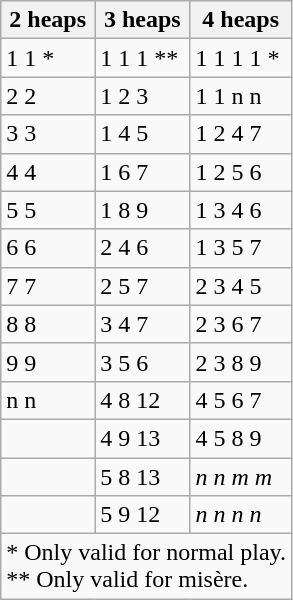<table class="wikitable">
<tr>
<th>2 heaps</th>
<th>3 heaps</th>
<th>4 heaps</th>
</tr>
<tr>
<td>1 1 *</td>
<td>1 1 1 **</td>
<td>1 1 1 1 *</td>
</tr>
<tr>
<td>2 2</td>
<td>1 2 3</td>
<td>1 1 n n</td>
</tr>
<tr>
<td>3 3</td>
<td>1 4 5</td>
<td>1 2 4 7</td>
</tr>
<tr>
<td>4 4</td>
<td>1 6 7</td>
<td>1 2 5 6</td>
</tr>
<tr>
<td>5 5</td>
<td>1 8 9</td>
<td>1 3 4 6</td>
</tr>
<tr>
<td>6 6</td>
<td>2 4 6</td>
<td>1 3 5 7</td>
</tr>
<tr>
<td>7 7</td>
<td>2 5 7</td>
<td>2 3 4 5</td>
</tr>
<tr>
<td>8 8</td>
<td>3 4 7</td>
<td>2 3 6 7</td>
</tr>
<tr>
<td>9 9</td>
<td>3 5 6</td>
<td>2 3 8 9</td>
</tr>
<tr>
<td>n n</td>
<td>4 8 12</td>
<td>4 5 6 7</td>
</tr>
<tr>
<td></td>
<td>4 9 13</td>
<td>4 5 8 9</td>
</tr>
<tr>
<td></td>
<td>5 8 13</td>
<td><em>n</em> <em>n</em> <em>m</em> <em>m</em></td>
</tr>
<tr>
<td></td>
<td>5 9 12</td>
<td><em>n</em> <em>n</em> <em>n</em> <em>n</em></td>
</tr>
<tr>
<td colspan = "3">* Only valid for normal play.<br>** Only valid for misère.</td>
</tr>
</table>
